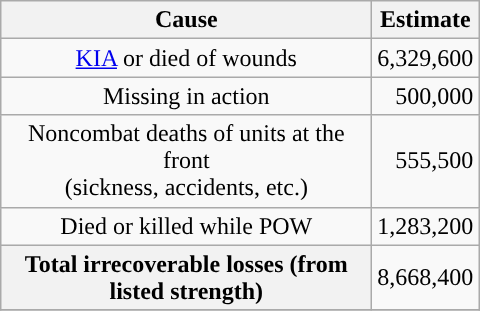<table class="wikitable">
<tr>
<th>Cause</th>
<th>Estimate</th>
</tr>
<tr>
<td style="text-align:center; width:240px;"><a href='#'>KIA</a> or died of wounds</td>
<td style="text-align:right;">6,329,600</td>
</tr>
<tr>
<td style="text-align:center;">Missing in action</td>
<td style="text-align:right;">500,000</td>
</tr>
<tr>
<td style="text-align:center;">Noncombat deaths of units at the front<br>(sickness, accidents, etc.)</td>
<td style="text-align:right;">555,500</td>
</tr>
<tr>
<td style="text-align:center;">Died or killed while POW</td>
<td style="text-align:right;">1,283,200</td>
</tr>
<tr>
<th>Total irrecoverable losses (from listed strength)</th>
<td style="text-align:right;">8,668,400</td>
</tr>
<tr>
</tr>
</table>
